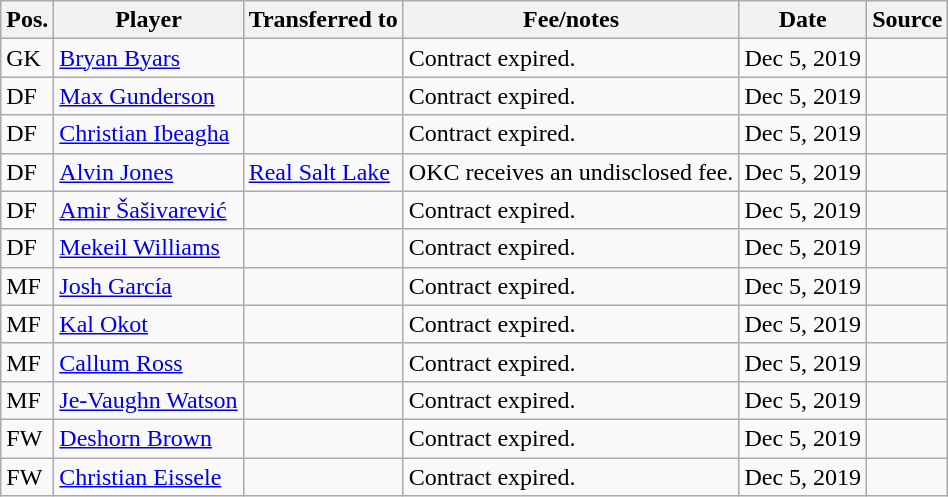<table class="wikitable sortable" style="text-align: left">
<tr>
<th><strong>Pos.</strong></th>
<th><strong>Player</strong></th>
<th><strong>Transferred to</strong></th>
<th><strong>Fee/notes</strong></th>
<th><strong>Date</strong></th>
<th><strong>Source</strong></th>
</tr>
<tr>
<td>GK</td>
<td> <a href='#'>Bryan Byars</a></td>
<td></td>
<td>Contract expired.</td>
<td>Dec 5, 2019</td>
<td align=center></td>
</tr>
<tr>
<td>DF</td>
<td> <a href='#'>Max Gunderson</a></td>
<td></td>
<td>Contract expired.</td>
<td>Dec 5, 2019</td>
<td align=center></td>
</tr>
<tr>
<td>DF</td>
<td> <a href='#'>Christian Ibeagha</a></td>
<td></td>
<td>Contract expired.</td>
<td>Dec 5, 2019</td>
<td align=center></td>
</tr>
<tr>
<td>DF</td>
<td> <a href='#'>Alvin Jones</a></td>
<td> <a href='#'>Real Salt Lake</a></td>
<td>OKC receives an undisclosed fee.</td>
<td>Dec 5, 2019</td>
<td align=center></td>
</tr>
<tr>
<td>DF</td>
<td> <a href='#'>Amir Šašivarević</a></td>
<td></td>
<td>Contract expired.</td>
<td>Dec 5, 2019</td>
<td align=center></td>
</tr>
<tr>
<td>DF</td>
<td> <a href='#'>Mekeil Williams</a></td>
<td></td>
<td>Contract expired.</td>
<td>Dec 5, 2019</td>
<td align=center></td>
</tr>
<tr>
<td>MF</td>
<td> <a href='#'>Josh García</a></td>
<td></td>
<td>Contract expired.</td>
<td>Dec 5, 2019</td>
<td align=center></td>
</tr>
<tr>
<td>MF</td>
<td> <a href='#'>Kal Okot</a></td>
<td></td>
<td>Contract expired.</td>
<td>Dec 5, 2019</td>
<td align=center></td>
</tr>
<tr>
<td>MF</td>
<td> <a href='#'>Callum Ross</a></td>
<td></td>
<td>Contract expired.</td>
<td>Dec 5, 2019</td>
<td align=center></td>
</tr>
<tr>
<td>MF</td>
<td> <a href='#'>Je-Vaughn Watson</a></td>
<td></td>
<td>Contract expired.</td>
<td>Dec 5, 2019</td>
<td align=center></td>
</tr>
<tr>
<td>FW</td>
<td> <a href='#'>Deshorn Brown</a></td>
<td></td>
<td>Contract expired.</td>
<td>Dec 5, 2019</td>
<td align=center></td>
</tr>
<tr>
<td>FW</td>
<td>  <a href='#'>Christian Eissele</a></td>
<td></td>
<td>Contract expired.</td>
<td>Dec 5, 2019</td>
<td align=center></td>
</tr>
</table>
